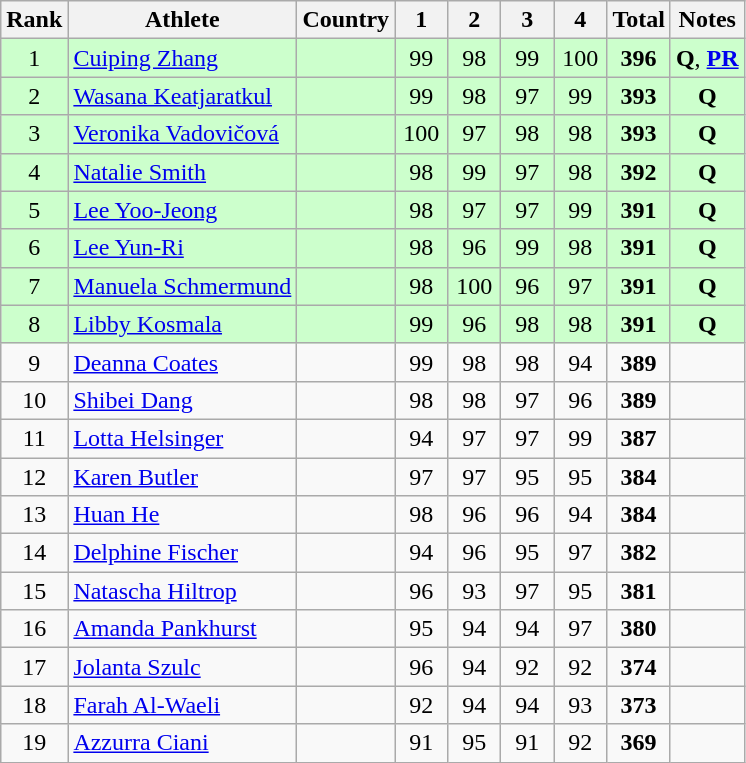<table class="wikitable sortable" style="text-align:center">
<tr>
<th>Rank</th>
<th>Athlete</th>
<th>Country</th>
<th style="width: 28px">1</th>
<th style="width: 28px">2</th>
<th style="width: 28px">3</th>
<th style="width: 28px">4</th>
<th>Total</th>
<th class="unsortable">Notes</th>
</tr>
<tr bgcolor=#ccffcc>
<td>1</td>
<td align="left"><a href='#'>Cuiping Zhang</a></td>
<td align="left"></td>
<td>99</td>
<td>98</td>
<td>99</td>
<td>100</td>
<td><strong>396</strong></td>
<td><strong>Q</strong>, <strong><a href='#'>PR</a></strong></td>
</tr>
<tr bgcolor=#ccffcc>
<td>2</td>
<td align="left"><a href='#'>Wasana Keatjaratkul</a></td>
<td align="left"></td>
<td>99</td>
<td>98</td>
<td>97</td>
<td>99</td>
<td><strong>393</strong></td>
<td><strong>Q</strong></td>
</tr>
<tr bgcolor=#ccffcc>
<td>3</td>
<td align="left"><a href='#'>Veronika Vadovičová</a></td>
<td align="left"></td>
<td>100</td>
<td>97</td>
<td>98</td>
<td>98</td>
<td><strong>393</strong></td>
<td><strong>Q</strong></td>
</tr>
<tr bgcolor=#ccffcc>
<td>4</td>
<td align="left"><a href='#'>Natalie Smith</a></td>
<td align="left"></td>
<td>98</td>
<td>99</td>
<td>97</td>
<td>98</td>
<td><strong>392</strong></td>
<td><strong>Q</strong></td>
</tr>
<tr bgcolor=#ccffcc>
<td>5</td>
<td align="left"><a href='#'>Lee Yoo-Jeong</a></td>
<td align="left"></td>
<td>98</td>
<td>97</td>
<td>97</td>
<td>99</td>
<td><strong>391</strong></td>
<td><strong>Q</strong></td>
</tr>
<tr bgcolor=#ccffcc>
<td>6</td>
<td align="left"><a href='#'>Lee Yun-Ri</a></td>
<td align="left"></td>
<td>98</td>
<td>96</td>
<td>99</td>
<td>98</td>
<td><strong>391</strong></td>
<td><strong>Q</strong></td>
</tr>
<tr bgcolor=#ccffcc>
<td>7</td>
<td align="left"><a href='#'>Manuela Schmermund</a></td>
<td align="left"></td>
<td>98</td>
<td>100</td>
<td>96</td>
<td>97</td>
<td><strong>391</strong></td>
<td><strong>Q</strong></td>
</tr>
<tr bgcolor=#ccffcc>
<td>8</td>
<td align="left"><a href='#'>Libby Kosmala</a></td>
<td align="left"></td>
<td>99</td>
<td>96</td>
<td>98</td>
<td>98</td>
<td><strong>391</strong></td>
<td><strong>Q</strong></td>
</tr>
<tr>
<td>9</td>
<td align="left"><a href='#'>Deanna Coates</a></td>
<td align="left"></td>
<td>99</td>
<td>98</td>
<td>98</td>
<td>94</td>
<td><strong>389</strong></td>
<td></td>
</tr>
<tr>
<td>10</td>
<td align="left"><a href='#'>Shibei Dang</a></td>
<td align="left"></td>
<td>98</td>
<td>98</td>
<td>97</td>
<td>96</td>
<td><strong>389</strong></td>
<td></td>
</tr>
<tr>
<td>11</td>
<td align="left"><a href='#'>Lotta Helsinger</a></td>
<td align="left"></td>
<td>94</td>
<td>97</td>
<td>97</td>
<td>99</td>
<td><strong>387</strong></td>
<td></td>
</tr>
<tr>
<td>12</td>
<td align="left"><a href='#'>Karen Butler</a></td>
<td align="left"></td>
<td>97</td>
<td>97</td>
<td>95</td>
<td>95</td>
<td><strong>384</strong></td>
<td></td>
</tr>
<tr>
<td>13</td>
<td align="left"><a href='#'>Huan He</a></td>
<td align="left"></td>
<td>98</td>
<td>96</td>
<td>96</td>
<td>94</td>
<td><strong>384</strong></td>
<td></td>
</tr>
<tr>
<td>14</td>
<td align="left"><a href='#'>Delphine Fischer</a></td>
<td align="left"></td>
<td>94</td>
<td>96</td>
<td>95</td>
<td>97</td>
<td><strong>382</strong></td>
<td></td>
</tr>
<tr>
<td>15</td>
<td align="left"><a href='#'>Natascha Hiltrop</a></td>
<td align="left"></td>
<td>96</td>
<td>93</td>
<td>97</td>
<td>95</td>
<td><strong>381</strong></td>
<td></td>
</tr>
<tr>
<td>16</td>
<td align="left"><a href='#'>Amanda Pankhurst</a></td>
<td align="left"></td>
<td>95</td>
<td>94</td>
<td>94</td>
<td>97</td>
<td><strong>380</strong></td>
<td></td>
</tr>
<tr>
<td>17</td>
<td align="left"><a href='#'>Jolanta Szulc</a></td>
<td align="left"></td>
<td>96</td>
<td>94</td>
<td>92</td>
<td>92</td>
<td><strong>374</strong></td>
<td></td>
</tr>
<tr>
<td>18</td>
<td align="left"><a href='#'>Farah Al-Waeli</a></td>
<td align="left"></td>
<td>92</td>
<td>94</td>
<td>94</td>
<td>93</td>
<td><strong>373</strong></td>
<td></td>
</tr>
<tr>
<td>19</td>
<td align="left"><a href='#'>Azzurra Ciani</a></td>
<td align="left"></td>
<td>91</td>
<td>95</td>
<td>91</td>
<td>92</td>
<td><strong>369</strong></td>
<td></td>
</tr>
</table>
